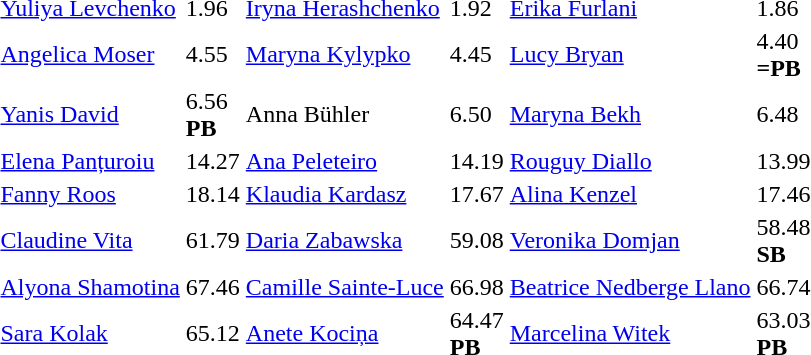<table>
<tr>
<td></td>
<td><a href='#'>Yuliya Levchenko</a> <br> </td>
<td>1.96</td>
<td><a href='#'>Iryna Herashchenko</a> <br> </td>
<td>1.92</td>
<td><a href='#'>Erika Furlani</a> <br> </td>
<td>1.86</td>
</tr>
<tr>
<td></td>
<td><a href='#'>Angelica Moser</a> <br> </td>
<td>4.55</td>
<td><a href='#'>Maryna Kylypko</a> <br> </td>
<td>4.45</td>
<td><a href='#'>Lucy Bryan</a> <br> </td>
<td>4.40<br><strong>=PB</strong></td>
</tr>
<tr>
<td></td>
<td><a href='#'>Yanis David</a> <br> </td>
<td>6.56<br><strong>PB</strong></td>
<td>Anna Bühler <br> </td>
<td>6.50</td>
<td><a href='#'>Maryna Bekh</a> <br> </td>
<td>6.48</td>
</tr>
<tr>
<td></td>
<td><a href='#'>Elena Panțuroiu</a> <br> </td>
<td>14.27</td>
<td><a href='#'>Ana Peleteiro</a> <br> </td>
<td>14.19</td>
<td><a href='#'>Rouguy Diallo</a> <br> </td>
<td>13.99</td>
</tr>
<tr>
<td></td>
<td><a href='#'>Fanny Roos</a> <br> </td>
<td>18.14</td>
<td><a href='#'>Klaudia Kardasz</a> <br> </td>
<td>17.67</td>
<td><a href='#'>Alina Kenzel</a> <br> </td>
<td>17.46</td>
</tr>
<tr>
<td></td>
<td><a href='#'>Claudine Vita</a> <br> </td>
<td>61.79</td>
<td><a href='#'>Daria Zabawska</a> <br> </td>
<td>59.08</td>
<td><a href='#'>Veronika Domjan</a> <br> </td>
<td>58.48<br><strong>SB</strong></td>
</tr>
<tr>
<td></td>
<td><a href='#'>Alyona Shamotina</a> <br> </td>
<td>67.46</td>
<td><a href='#'>Camille Sainte-Luce</a> <br> </td>
<td>66.98</td>
<td><a href='#'>Beatrice Nedberge Llano</a> <br> </td>
<td>66.74</td>
</tr>
<tr>
<td></td>
<td><a href='#'>Sara Kolak</a> <br> </td>
<td>65.12</td>
<td><a href='#'>Anete Kociņa</a> <br> </td>
<td>64.47<br><strong>PB</strong></td>
<td><a href='#'>Marcelina Witek</a> <br> </td>
<td>63.03<br><strong>PB</strong></td>
</tr>
</table>
